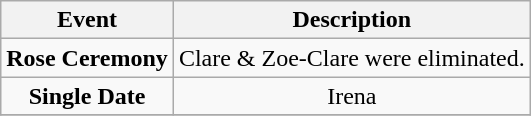<table class="wikitable sortable" style="text-align:center;">
<tr>
<th>Event</th>
<th>Description</th>
</tr>
<tr>
<td><strong>Rose Ceremony</strong></td>
<td>Clare & Zoe-Clare were eliminated.</td>
</tr>
<tr>
<td><strong>Single Date</strong></td>
<td>Irena</td>
</tr>
<tr>
</tr>
</table>
